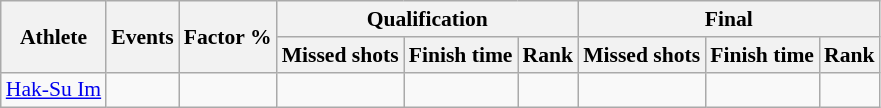<table class="wikitable" style="font-size:90%">
<tr>
<th rowspan="2">Athlete</th>
<th rowspan="2">Events</th>
<th rowspan="2">Factor %</th>
<th colspan="3">Qualification</th>
<th colspan="4">Final</th>
</tr>
<tr>
<th>Missed shots</th>
<th>Finish time</th>
<th>Rank</th>
<th>Missed shots</th>
<th>Finish time</th>
<th>Rank</th>
</tr>
<tr>
<td rowspan="1"><a href='#'>Hak-Su Im</a></td>
<td></td>
<td align="center"></td>
<td align="center"></td>
<td align="center"></td>
<td align="center"></td>
<td align="center"></td>
<td align="center"></td>
<td align="center"></td>
</tr>
</table>
